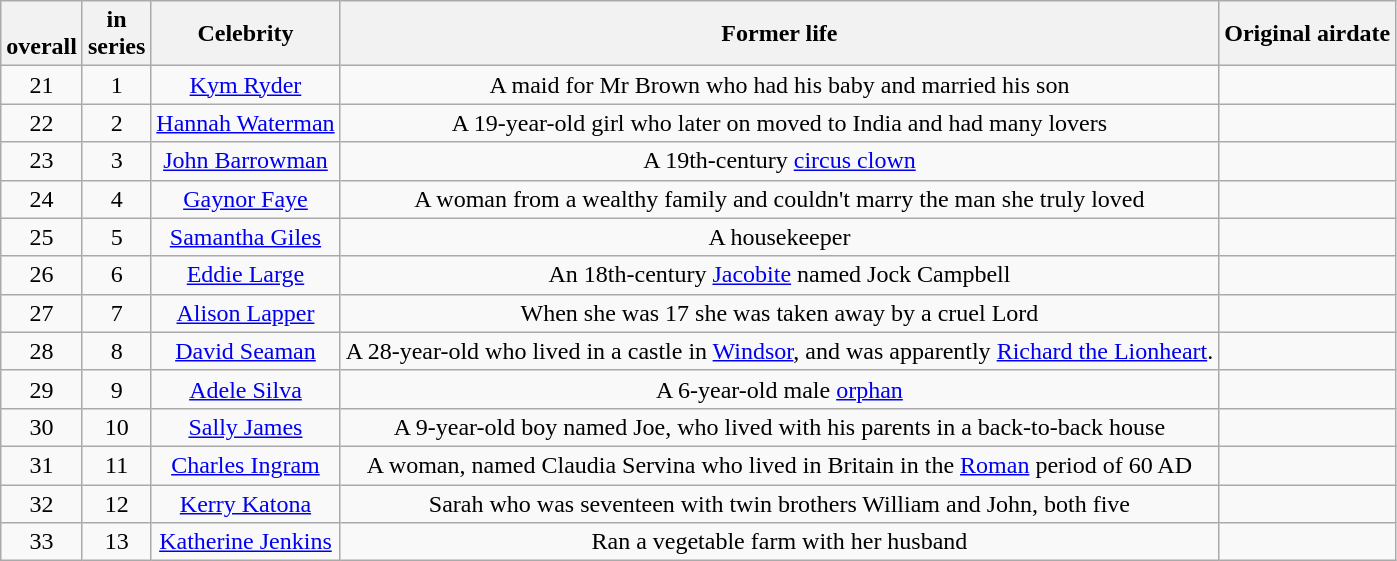<table class="wikitable" style="text-align:center;">
<tr>
<th><br>overall</th>
<th> in<br>series</th>
<th>Celebrity</th>
<th>Former life</th>
<th>Original airdate</th>
</tr>
<tr>
<td>21</td>
<td>1</td>
<td><a href='#'>Kym Ryder</a></td>
<td>A maid for Mr Brown who had his baby and married his son</td>
<td></td>
</tr>
<tr>
<td>22</td>
<td>2</td>
<td><a href='#'>Hannah Waterman</a></td>
<td>A 19-year-old girl who later on moved to India and had many lovers</td>
<td></td>
</tr>
<tr>
<td>23</td>
<td>3</td>
<td><a href='#'>John Barrowman</a></td>
<td>A 19th-century <a href='#'>circus clown</a></td>
<td></td>
</tr>
<tr>
<td>24</td>
<td>4</td>
<td><a href='#'>Gaynor Faye</a></td>
<td>A woman from a wealthy family and couldn't marry the man she truly loved</td>
<td></td>
</tr>
<tr>
<td>25</td>
<td>5</td>
<td><a href='#'>Samantha Giles</a></td>
<td>A housekeeper</td>
<td></td>
</tr>
<tr>
<td>26</td>
<td>6</td>
<td><a href='#'>Eddie Large</a></td>
<td>An 18th-century <a href='#'>Jacobite</a> named Jock Campbell</td>
<td></td>
</tr>
<tr>
<td>27</td>
<td>7</td>
<td><a href='#'>Alison Lapper</a></td>
<td>When she was 17 she was taken away by a cruel Lord</td>
<td></td>
</tr>
<tr>
<td>28</td>
<td>8</td>
<td><a href='#'>David Seaman</a></td>
<td>A 28-year-old who lived in a castle in <a href='#'>Windsor</a>, and was apparently <a href='#'>Richard the Lionheart</a>.</td>
<td></td>
</tr>
<tr>
<td>29</td>
<td>9</td>
<td><a href='#'>Adele Silva</a></td>
<td>A 6-year-old male <a href='#'>orphan</a></td>
<td></td>
</tr>
<tr>
<td>30</td>
<td>10</td>
<td><a href='#'>Sally James</a></td>
<td>A 9-year-old boy named Joe, who lived with his parents in a back-to-back house</td>
<td></td>
</tr>
<tr>
<td>31</td>
<td>11</td>
<td><a href='#'>Charles Ingram</a></td>
<td>A woman, named Claudia Servina who lived in Britain in the <a href='#'>Roman</a> period of 60 AD</td>
<td></td>
</tr>
<tr>
<td>32</td>
<td>12</td>
<td><a href='#'>Kerry Katona</a></td>
<td>Sarah who was seventeen with twin brothers William and John, both five</td>
<td></td>
</tr>
<tr>
<td>33</td>
<td>13</td>
<td><a href='#'>Katherine Jenkins</a></td>
<td>Ran a vegetable farm with her husband</td>
<td></td>
</tr>
</table>
